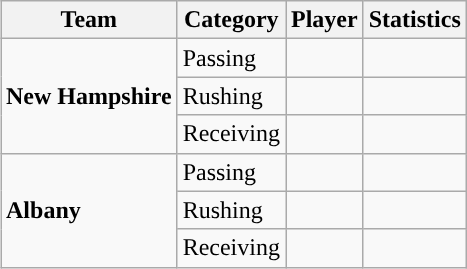<table class="wikitable" style="float: right;">
<tr>
<th>Team</th>
<th>Category</th>
<th>Player</th>
<th>Statistics</th>
</tr>
<tr>
<td rowspan=3><strong>New Hampshire</strong></td>
<td>Passing</td>
<td></td>
<td></td>
</tr>
<tr>
<td>Rushing</td>
<td></td>
<td></td>
</tr>
<tr>
<td>Receiving</td>
<td></td>
<td></td>
</tr>
<tr>
<td rowspan=3><strong>Albany</strong></td>
<td>Passing</td>
<td></td>
<td></td>
</tr>
<tr>
<td>Rushing</td>
<td></td>
<td></td>
</tr>
<tr>
<td>Receiving</td>
<td></td>
<td></td>
</tr>
</table>
